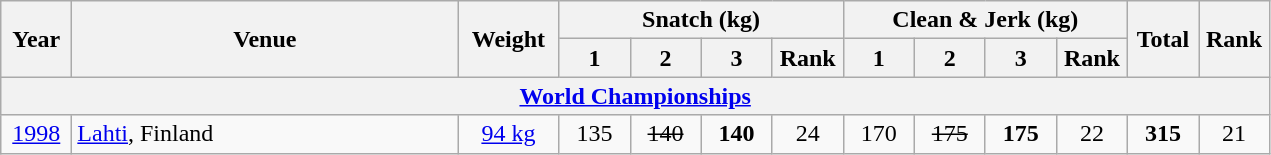<table class = "wikitable" style="text-align:center;">
<tr>
<th rowspan=2 width=40>Year</th>
<th rowspan=2 width=250>Venue</th>
<th rowspan=2 width=60>Weight</th>
<th colspan=4>Snatch (kg)</th>
<th colspan=4>Clean & Jerk (kg)</th>
<th rowspan=2 width=40>Total</th>
<th rowspan=2 width=40>Rank</th>
</tr>
<tr>
<th width=40>1</th>
<th width=40>2</th>
<th width=40>3</th>
<th width=40>Rank</th>
<th width=40>1</th>
<th width=40>2</th>
<th width=40>3</th>
<th width=40>Rank</th>
</tr>
<tr>
<th colspan=13><a href='#'>World Championships</a></th>
</tr>
<tr>
<td><a href='#'>1998</a></td>
<td align=left> <a href='#'>Lahti</a>, Finland</td>
<td><a href='#'>94 kg</a></td>
<td>135</td>
<td><s>140</s></td>
<td><strong>140</strong></td>
<td>24</td>
<td>170</td>
<td><s>175</s></td>
<td><strong>175</strong></td>
<td>22</td>
<td><strong>315</strong></td>
<td>21</td>
</tr>
</table>
